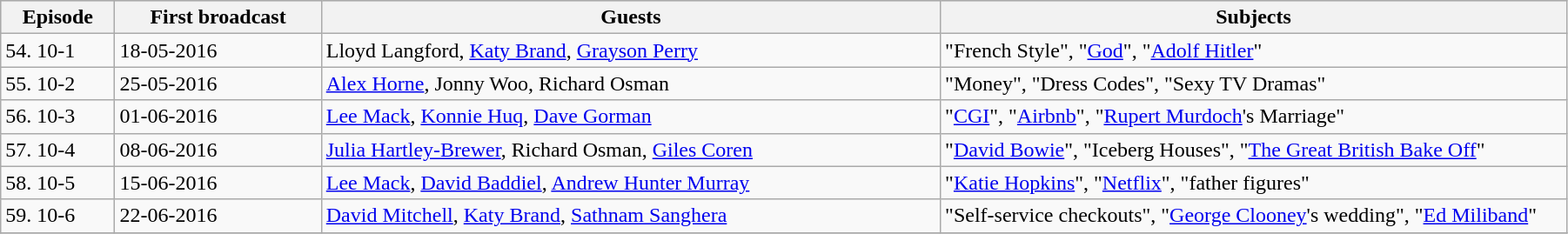<table class="wikitable" style="width:95%;">
<tr bgcolor="#cccccc">
<th>Episode</th>
<th>First broadcast</th>
<th>Guests</th>
<th style="width:40%;">Subjects</th>
</tr>
<tr>
<td>54. 10-1</td>
<td>18-05-2016</td>
<td>Lloyd Langford, <a href='#'>Katy Brand</a>, <a href='#'>Grayson Perry</a></td>
<td>"French Style", "<a href='#'>God</a>", "<a href='#'>Adolf Hitler</a>"</td>
</tr>
<tr>
<td>55. 10-2</td>
<td>25-05-2016</td>
<td><a href='#'>Alex Horne</a>, Jonny Woo, Richard Osman</td>
<td>"Money", "Dress Codes", "Sexy TV Dramas"</td>
</tr>
<tr>
<td>56. 10-3</td>
<td>01-06-2016</td>
<td><a href='#'>Lee Mack</a>, <a href='#'>Konnie Huq</a>, <a href='#'>Dave Gorman</a></td>
<td>"<a href='#'>CGI</a>", "<a href='#'>Airbnb</a>", "<a href='#'>Rupert Murdoch</a>'s Marriage"</td>
</tr>
<tr>
<td>57. 10-4</td>
<td>08-06-2016</td>
<td><a href='#'>Julia Hartley-Brewer</a>, Richard Osman, <a href='#'>Giles Coren</a></td>
<td>"<a href='#'>David Bowie</a>", "Iceberg Houses", "<a href='#'>The Great British Bake Off</a>"</td>
</tr>
<tr>
<td>58. 10-5</td>
<td>15-06-2016</td>
<td><a href='#'>Lee Mack</a>, <a href='#'>David Baddiel</a>, <a href='#'>Andrew Hunter Murray</a></td>
<td>"<a href='#'>Katie Hopkins</a>", "<a href='#'>Netflix</a>", "father figures"</td>
</tr>
<tr>
<td>59. 10-6</td>
<td>22-06-2016</td>
<td><a href='#'>David Mitchell</a>, <a href='#'>Katy Brand</a>, <a href='#'>Sathnam Sanghera</a></td>
<td>"Self-service checkouts", "<a href='#'>George Clooney</a>'s wedding", "<a href='#'>Ed Miliband</a>"</td>
</tr>
<tr>
</tr>
</table>
